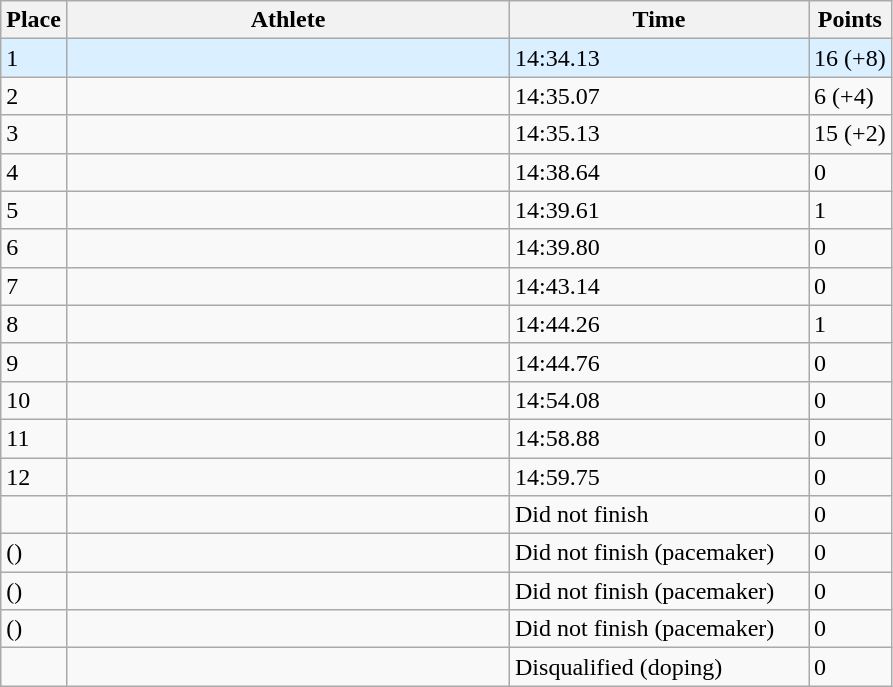<table class="wikitable sortable">
<tr>
<th>Place</th>
<th style="width:18em">Athlete</th>
<th style="width:12em">Time</th>
<th>Points</th>
</tr>
<tr style="background:#daefff;">
<td>1 </td>
<td></td>
<td>14:34.13 </td>
<td>16 (+8)</td>
</tr>
<tr>
<td>2</td>
<td></td>
<td>14:35.07</td>
<td>6 (+4)</td>
</tr>
<tr>
<td>3</td>
<td></td>
<td>14:35.13</td>
<td>15 (+2)</td>
</tr>
<tr>
<td>4</td>
<td></td>
<td>14:38.64 </td>
<td>0</td>
</tr>
<tr>
<td>5</td>
<td></td>
<td>14:39.61</td>
<td>1</td>
</tr>
<tr>
<td>6</td>
<td></td>
<td>14:39.80</td>
<td>0</td>
</tr>
<tr>
<td>7</td>
<td></td>
<td>14:43.14</td>
<td>0</td>
</tr>
<tr>
<td>8</td>
<td></td>
<td>14:44.26</td>
<td>1</td>
</tr>
<tr>
<td>9</td>
<td></td>
<td>14:44.76 </td>
<td>0</td>
</tr>
<tr>
<td>10</td>
<td></td>
<td>14:54.08 </td>
<td>0</td>
</tr>
<tr>
<td>11</td>
<td></td>
<td>14:58.88</td>
<td>0</td>
</tr>
<tr>
<td>12</td>
<td></td>
<td>14:59.75</td>
<td>0</td>
</tr>
<tr>
<td data-sort-value="13"></td>
<td></td>
<td>Did not finish</td>
<td>0</td>
</tr>
<tr>
<td data-sort-value="14"> ()</td>
<td></td>
<td>Did not finish (pacemaker)</td>
<td>0</td>
</tr>
<tr>
<td data-sort-value="14"> ()</td>
<td></td>
<td>Did not finish (pacemaker)</td>
<td>0</td>
</tr>
<tr>
<td data-sort-value="14"> ()</td>
<td></td>
<td>Did not finish (pacemaker)</td>
<td>0</td>
</tr>
<tr>
<td data-sort-value="15"></td>
<td></td>
<td>Disqualified (doping)</td>
<td>0</td>
</tr>
</table>
